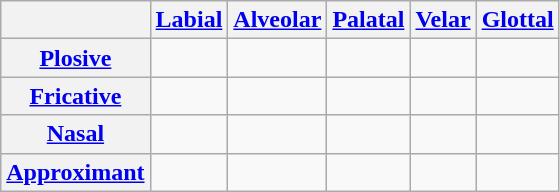<table class="wikitable">
<tr>
<th></th>
<th><a href='#'>Labial</a></th>
<th><a href='#'>Alveolar</a></th>
<th><a href='#'>Palatal</a></th>
<th><a href='#'>Velar</a></th>
<th><a href='#'>Glottal</a></th>
</tr>
<tr>
<th><a href='#'>Plosive</a></th>
<td> </td>
<td> </td>
<td> </td>
<td> </td>
<td></td>
</tr>
<tr>
<th><a href='#'>Fricative</a></th>
<td></td>
<td></td>
<td></td>
<td></td>
<td></td>
</tr>
<tr>
<th><a href='#'>Nasal</a></th>
<td></td>
<td></td>
<td></td>
<td></td>
<td></td>
</tr>
<tr>
<th><a href='#'>Approximant</a></th>
<td></td>
<td></td>
<td></td>
<td></td>
<td></td>
</tr>
</table>
